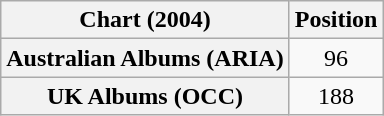<table class="wikitable plainrowheaders" style="text-align:center">
<tr>
<th scope="col">Chart (2004)</th>
<th scope="col">Position</th>
</tr>
<tr>
<th scope="row">Australian Albums (ARIA)</th>
<td>96</td>
</tr>
<tr>
<th scope="row">UK Albums (OCC)</th>
<td>188</td>
</tr>
</table>
